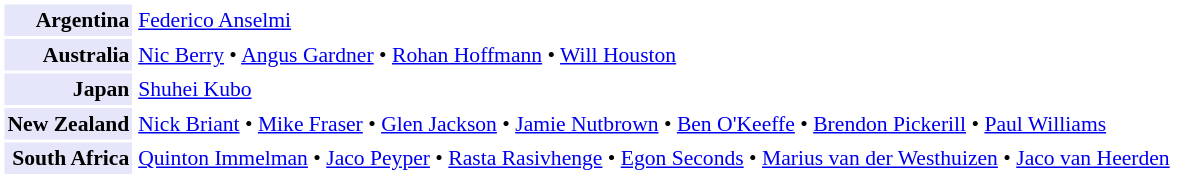<table cellpadding="2" style="border: 1px solid white; font-size:90%;">
<tr>
<td style="text-align:right;" bgcolor="lavender"><strong>Argentina</strong></td>
<td style="text-align:left;"><a href='#'>Federico Anselmi</a></td>
</tr>
<tr>
<td style="text-align:right;" bgcolor="lavender"><strong>Australia</strong></td>
<td style="text-align:left;"><a href='#'>Nic Berry</a> • <a href='#'>Angus Gardner</a> • <a href='#'>Rohan Hoffmann</a> • <a href='#'>Will Houston</a></td>
</tr>
<tr>
<td style="text-align:right;" bgcolor="lavender"><strong>Japan</strong></td>
<td style="text-align:left;"><a href='#'>Shuhei Kubo</a></td>
</tr>
<tr>
<td style="text-align:right;" bgcolor="lavender"><strong>New Zealand</strong></td>
<td style="text-align:left;"><a href='#'>Nick Briant</a> • <a href='#'>Mike Fraser</a> • <a href='#'>Glen Jackson</a> • <a href='#'>Jamie Nutbrown</a> • <a href='#'>Ben O'Keeffe</a> • <a href='#'>Brendon Pickerill</a> • <a href='#'>Paul Williams</a></td>
</tr>
<tr>
<td style="text-align:right;" bgcolor="lavender"><strong>South Africa</strong></td>
<td style="text-align:left;"><a href='#'>Quinton Immelman</a> • <a href='#'>Jaco Peyper</a> • <a href='#'>Rasta Rasivhenge</a> • <a href='#'>Egon Seconds</a> • <a href='#'>Marius van der Westhuizen</a> • <a href='#'>Jaco van Heerden</a></td>
</tr>
</table>
